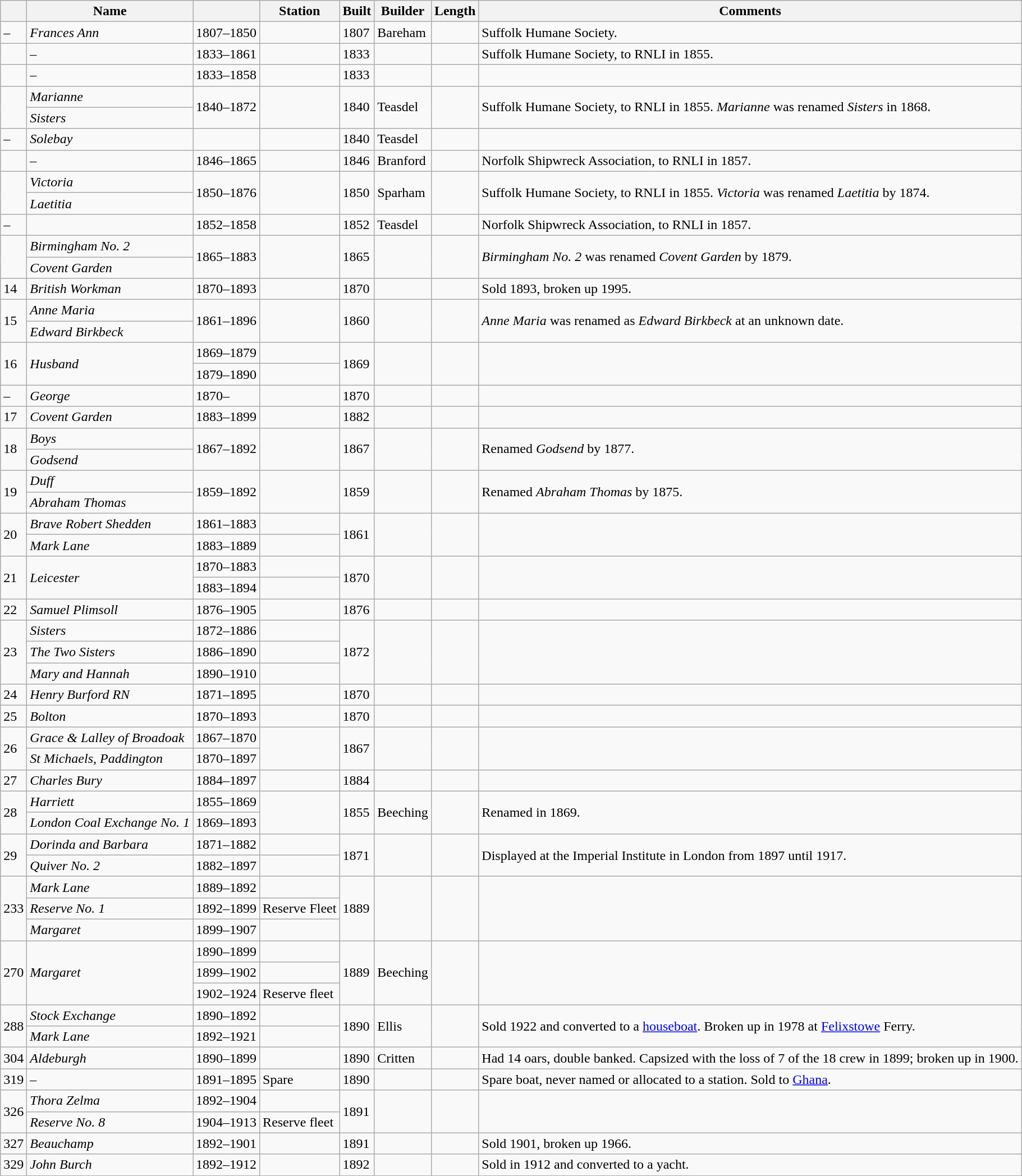<table class="wikitable sortable">
<tr>
<th></th>
<th>Name</th>
<th></th>
<th>Station</th>
<th>Built</th>
<th>Builder</th>
<th>Length</th>
<th class=unsortable>Comments</th>
</tr>
<tr>
<td>–</td>
<td><em>Frances Ann</em></td>
<td>1807–1850</td>
<td></td>
<td>1807</td>
<td>Bareham</td>
<td></td>
<td>Suffolk Humane Society.</td>
</tr>
<tr>
<td></td>
<td>–</td>
<td>1833–1861</td>
<td></td>
<td>1833</td>
<td></td>
<td></td>
<td>Suffolk Humane Society, to RNLI in 1855.</td>
</tr>
<tr>
<td></td>
<td>–</td>
<td>1833–1858</td>
<td></td>
<td>1833</td>
<td></td>
<td></td>
<td></td>
</tr>
<tr>
<td rowspan="2"></td>
<td><em>Marianne</em></td>
<td rowspan="2">1840–1872</td>
<td rowspan="2"></td>
<td rowspan="2">1840</td>
<td rowspan="2">Teasdel</td>
<td rowspan="2"></td>
<td rowspan="2">Suffolk Humane Society, to RNLI in 1855. <em>Marianne</em> was renamed <em>Sisters</em> in 1868.</td>
</tr>
<tr>
<td><em>Sisters</em></td>
</tr>
<tr>
<td>–</td>
<td><em>Solebay</em></td>
<td></td>
<td></td>
<td>1840</td>
<td>Teasdel</td>
<td></td>
<td></td>
</tr>
<tr>
<td></td>
<td>–</td>
<td>1846–1865</td>
<td></td>
<td>1846</td>
<td>Branford</td>
<td></td>
<td>Norfolk Shipwreck Association, to RNLI in 1857.</td>
</tr>
<tr>
<td rowspan="2"></td>
<td><em>Victoria</em></td>
<td rowspan="2">1850–1876</td>
<td rowspan="2"></td>
<td rowspan="2">1850</td>
<td rowspan="2">Sparham</td>
<td rowspan="2"></td>
<td rowspan="2">Suffolk Humane Society, to RNLI in 1855. <em>Victoria</em> was renamed <em>Laetitia</em> by 1874.</td>
</tr>
<tr>
<td><em>Laetitia</em></td>
</tr>
<tr>
<td>–</td>
<td></td>
<td>1852–1858</td>
<td></td>
<td>1852</td>
<td>Teasdel</td>
<td></td>
<td>Norfolk Shipwreck Association, to RNLI in 1857.</td>
</tr>
<tr>
<td rowspan="2"></td>
<td><em>Birmingham No. 2</em></td>
<td rowspan="2">1865–1883</td>
<td rowspan="2"></td>
<td rowspan="2">1865</td>
<td rowspan="2"></td>
<td rowspan="2"></td>
<td rowspan="2"><em>Birmingham No. 2</em> was renamed <em>Covent Garden</em> by 1879.</td>
</tr>
<tr>
<td><em>Covent Garden</em></td>
</tr>
<tr>
<td>14</td>
<td><em>British Workman</em></td>
<td>1870–1893</td>
<td></td>
<td>1870</td>
<td></td>
<td></td>
<td>Sold 1893, broken up 1995.</td>
</tr>
<tr>
<td rowspan="2">15</td>
<td><em>Anne Maria</em></td>
<td rowspan="2">1861–1896</td>
<td rowspan="2"></td>
<td rowspan="2">1860</td>
<td rowspan="2"></td>
<td rowspan="2"></td>
<td rowspan="2"><em>Anne Maria</em> was renamed as <em>Edward Birkbeck</em> at an unknown date.</td>
</tr>
<tr>
<td><em>Edward Birkbeck</em></td>
</tr>
<tr>
<td rowspan="2">16</td>
<td rowspan="2"><em>Husband</em></td>
<td>1869–1879</td>
<td></td>
<td rowspan="2">1869</td>
<td rowspan="2"></td>
<td rowspan="2"></td>
<td rowspan="2"></td>
</tr>
<tr>
<td>1879–1890</td>
<td></td>
</tr>
<tr>
<td>–</td>
<td><em>George</em></td>
<td>1870–</td>
<td></td>
<td>1870</td>
<td></td>
<td></td>
<td></td>
</tr>
<tr>
<td>17</td>
<td><em>Covent Garden</em></td>
<td>1883–1899</td>
<td></td>
<td>1882</td>
<td></td>
<td></td>
<td></td>
</tr>
<tr>
<td rowspan="2">18</td>
<td><em>Boys</em></td>
<td rowspan="2">1867–1892</td>
<td rowspan="2"></td>
<td rowspan="2">1867</td>
<td rowspan="2"></td>
<td rowspan="2"></td>
<td rowspan="2">Renamed <em>Godsend</em> by 1877.</td>
</tr>
<tr>
<td><em>Godsend</em></td>
</tr>
<tr>
<td rowspan="2">19</td>
<td><em>Duff</em></td>
<td rowspan="2">1859–1892</td>
<td rowspan="2"></td>
<td rowspan="2">1859</td>
<td rowspan="2"></td>
<td rowspan="2"></td>
<td rowspan="2">Renamed <em>Abraham Thomas</em> by 1875.</td>
</tr>
<tr>
<td><em>Abraham Thomas</em></td>
</tr>
<tr>
<td rowspan="2">20</td>
<td><em>Brave Robert Shedden</em></td>
<td>1861–1883</td>
<td></td>
<td rowspan="2">1861</td>
<td rowspan="2"></td>
<td rowspan="2"></td>
<td rowspan="2"></td>
</tr>
<tr>
<td><em>Mark Lane</em></td>
<td>1883–1889</td>
<td></td>
</tr>
<tr>
<td rowspan="2">21</td>
<td rowspan="2"><em>Leicester</em></td>
<td>1870–1883</td>
<td></td>
<td rowspan="2">1870</td>
<td rowspan="2"></td>
<td rowspan="2"></td>
<td rowspan="2"></td>
</tr>
<tr>
<td>1883–1894</td>
<td></td>
</tr>
<tr>
<td>22</td>
<td><em>Samuel Plimsoll</em></td>
<td>1876–1905</td>
<td></td>
<td>1876</td>
<td></td>
<td></td>
<td></td>
</tr>
<tr>
<td rowspan="3">23</td>
<td><em>Sisters</em></td>
<td>1872–1886</td>
<td></td>
<td rowspan="3">1872</td>
<td rowspan="3"></td>
<td rowspan="3"></td>
<td rowspan="3"></td>
</tr>
<tr>
<td><em>The Two Sisters</em></td>
<td>1886–1890</td>
<td></td>
</tr>
<tr>
<td><em>Mary and Hannah</em></td>
<td>1890–1910</td>
<td></td>
</tr>
<tr>
<td>24</td>
<td><em>Henry Burford RN</em></td>
<td>1871–1895</td>
<td></td>
<td>1870</td>
<td></td>
<td></td>
<td></td>
</tr>
<tr>
<td>25</td>
<td><em>Bolton</em></td>
<td>1870–1893</td>
<td></td>
<td>1870</td>
<td></td>
<td></td>
<td></td>
</tr>
<tr>
<td rowspan="2">26</td>
<td><em>Grace & Lalley of Broadoak</em></td>
<td>1867–1870</td>
<td rowspan="2"></td>
<td rowspan="2">1867</td>
<td rowspan="2"></td>
<td rowspan="2"></td>
<td rowspan="2"></td>
</tr>
<tr>
<td><em>St Michaels, Paddington</em></td>
<td>1870–1897</td>
</tr>
<tr>
<td>27</td>
<td><em>Charles Bury</em></td>
<td>1884–1897</td>
<td></td>
<td>1884</td>
<td></td>
<td></td>
<td></td>
</tr>
<tr>
<td rowspan="2">28</td>
<td><em>Harriett</em></td>
<td>1855–1869</td>
<td rowspan="2"></td>
<td rowspan="2">1855</td>
<td rowspan="2">Beeching</td>
<td rowspan="2"></td>
<td rowspan="2">Renamed in 1869.</td>
</tr>
<tr>
<td><em>London Coal Exchange No. 1</em></td>
<td>1869–1893</td>
</tr>
<tr>
<td rowspan="2">29</td>
<td><em>Dorinda and Barbara</em></td>
<td>1871–1882</td>
<td></td>
<td rowspan="2">1871</td>
<td rowspan="2"></td>
<td rowspan="2"></td>
<td rowspan="2">Displayed at the Imperial Institute in London from 1897 until 1917.</td>
</tr>
<tr>
<td><em>Quiver No. 2</em></td>
<td>1882–1897</td>
<td></td>
</tr>
<tr>
<td rowspan="3">233</td>
<td><em>Mark Lane</em></td>
<td>1889–1892</td>
<td></td>
<td rowspan="3">1889</td>
<td rowspan="3"></td>
<td rowspan="3"></td>
<td rowspan="3"></td>
</tr>
<tr>
<td><em>Reserve No. 1</em></td>
<td>1892–1899</td>
<td>Reserve Fleet</td>
</tr>
<tr>
<td><em>Margaret</em></td>
<td>1899–1907</td>
<td></td>
</tr>
<tr>
<td rowspan="3">270</td>
<td rowspan="3"><em>Margaret</em></td>
<td>1890–1899</td>
<td></td>
<td rowspan="3">1889</td>
<td rowspan="3">Beeching</td>
<td rowspan="3"></td>
<td rowspan="3"></td>
</tr>
<tr>
<td>1899–1902</td>
<td></td>
</tr>
<tr>
<td>1902–1924</td>
<td>Reserve fleet</td>
</tr>
<tr>
<td rowspan="2">288</td>
<td><em>Stock Exchange</em></td>
<td>1890–1892</td>
<td></td>
<td rowspan="2">1890</td>
<td rowspan="2">Ellis</td>
<td rowspan="2"></td>
<td rowspan="2">Sold 1922 and converted to a <a href='#'>houseboat</a>. Broken up in 1978 at <a href='#'>Felixstowe</a> Ferry.</td>
</tr>
<tr>
<td><em>Mark Lane</em></td>
<td>1892–1921</td>
<td></td>
</tr>
<tr>
<td>304</td>
<td><em>Aldeburgh</em></td>
<td>1890–1899</td>
<td></td>
<td>1890</td>
<td>Critten</td>
<td></td>
<td>Had 14 oars, double banked. Capsized with the loss of 7 of the 18 crew in 1899; broken up in 1900.</td>
</tr>
<tr>
<td>319</td>
<td>–</td>
<td>1891–1895</td>
<td>Spare</td>
<td>1890</td>
<td></td>
<td></td>
<td>Spare boat, never named or allocated to a station. Sold to <a href='#'>Ghana</a>.</td>
</tr>
<tr>
<td rowspan="2">326</td>
<td><em>Thora Zelma</em></td>
<td>1892–1904</td>
<td></td>
<td rowspan="2">1891</td>
<td rowspan="2"></td>
<td rowspan="2"></td>
<td rowspan="2"></td>
</tr>
<tr>
<td><em>Reserve No. 8</em></td>
<td>1904–1913</td>
<td>Reserve fleet</td>
</tr>
<tr>
<td>327</td>
<td><em>Beauchamp</em></td>
<td>1892–1901</td>
<td></td>
<td>1891</td>
<td></td>
<td></td>
<td>Sold 1901, broken up 1966.</td>
</tr>
<tr>
<td>329</td>
<td><em>John Burch</em></td>
<td>1892–1912</td>
<td></td>
<td>1892</td>
<td></td>
<td></td>
<td>Sold in 1912 and converted to a yacht.</td>
</tr>
</table>
